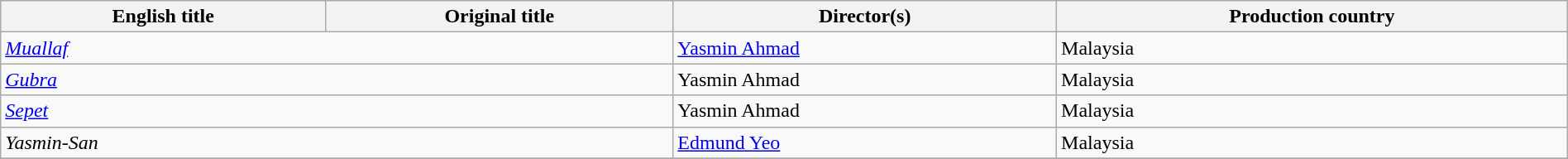<table class="wikitable sortable" style="width:100%; margin-bottom:5px">
<tr>
<th>English title</th>
<th>Original title</th>
<th>Director(s)</th>
<th>Production country</th>
</tr>
<tr>
<td colspan="2"><em><a href='#'>Muallaf</a></em></td>
<td><a href='#'>Yasmin Ahmad</a></td>
<td>Malaysia</td>
</tr>
<tr>
<td colspan="2"><em><a href='#'>Gubra</a></em></td>
<td>Yasmin Ahmad</td>
<td>Malaysia</td>
</tr>
<tr>
<td colspan="2"><em><a href='#'>Sepet</a></em></td>
<td>Yasmin Ahmad</td>
<td>Malaysia</td>
</tr>
<tr>
<td colspan="2"><em>Yasmin-San</em></td>
<td><a href='#'>Edmund Yeo</a></td>
<td>Malaysia</td>
</tr>
<tr>
</tr>
</table>
